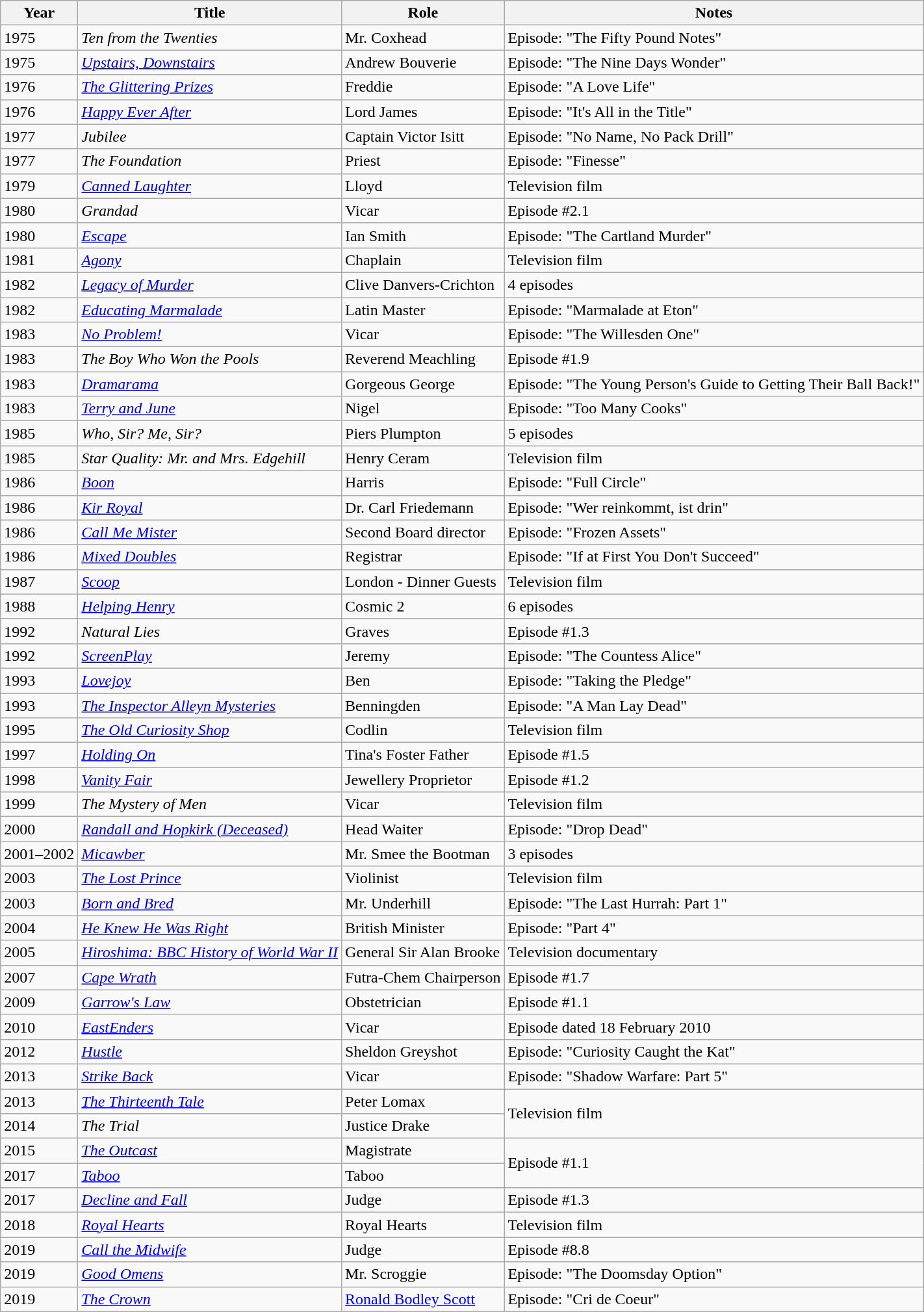<table class="wikitable sortable">
<tr>
<th>Year</th>
<th>Title</th>
<th>Role</th>
<th>Notes</th>
</tr>
<tr>
<td>1975</td>
<td><em>Ten from the Twenties</em></td>
<td>Mr. Coxhead</td>
<td>Episode: "The Fifty Pound Notes"</td>
</tr>
<tr>
<td>1975</td>
<td><a href='#'><em>Upstairs, Downstairs</em></a></td>
<td>Andrew Bouverie</td>
<td>Episode: "The Nine Days Wonder"</td>
</tr>
<tr>
<td>1976</td>
<td><em><a href='#'>The Glittering Prizes</a></em></td>
<td>Freddie</td>
<td>Episode: "A Love Life"</td>
</tr>
<tr>
<td>1976</td>
<td><a href='#'><em>Happy Ever After</em></a></td>
<td>Lord James</td>
<td>Episode: "It's All in the Title"</td>
</tr>
<tr>
<td>1977</td>
<td><em>Jubilee</em></td>
<td>Captain Victor Isitt</td>
<td>Episode: "No Name, No Pack Drill"</td>
</tr>
<tr>
<td>1977</td>
<td><em>The Foundation</em></td>
<td>Priest</td>
<td>Episode: "Finesse"</td>
</tr>
<tr>
<td>1979</td>
<td><a href='#'><em>Canned Laughter</em></a></td>
<td>Lloyd</td>
<td>Television film</td>
</tr>
<tr>
<td>1980</td>
<td><em>Grandad</em></td>
<td>Vicar</td>
<td>Episode #2.1</td>
</tr>
<tr>
<td>1980</td>
<td><a href='#'><em>Escape</em></a></td>
<td>Ian Smith</td>
<td>Episode: "The Cartland Murder"</td>
</tr>
<tr>
<td>1981</td>
<td><a href='#'><em>Agony</em></a></td>
<td>Chaplain</td>
<td>Television film</td>
</tr>
<tr>
<td>1982</td>
<td><em><a href='#'>Legacy of Murder</a></em></td>
<td>Clive Danvers-Crichton</td>
<td>4 episodes</td>
</tr>
<tr>
<td>1982</td>
<td><em><a href='#'>Educating Marmalade</a></em></td>
<td>Latin Master</td>
<td>Episode: "Marmalade at Eton"</td>
</tr>
<tr>
<td>1983</td>
<td><a href='#'><em>No Problem!</em></a></td>
<td>Vicar</td>
<td>Episode: "The Willesden One"</td>
</tr>
<tr>
<td>1983</td>
<td><em>The Boy Who Won the Pools</em></td>
<td>Reverend Meachling</td>
<td>Episode #1.9</td>
</tr>
<tr>
<td>1983</td>
<td><a href='#'><em>Dramarama</em></a></td>
<td>Gorgeous George</td>
<td>Episode: "The Young Person's Guide to Getting Their Ball Back!"</td>
</tr>
<tr>
<td>1983</td>
<td><em><a href='#'>Terry and June</a></em></td>
<td>Nigel</td>
<td>Episode: "Too Many Cooks"</td>
</tr>
<tr>
<td>1985</td>
<td><em>Who, Sir? Me, Sir?</em></td>
<td>Piers Plumpton</td>
<td>5 episodes</td>
</tr>
<tr>
<td>1985</td>
<td><em>Star Quality: Mr. and Mrs. Edgehill</em></td>
<td>Henry Ceram</td>
<td>Television film</td>
</tr>
<tr>
<td>1986</td>
<td><a href='#'><em>Boon</em></a></td>
<td>Harris</td>
<td>Episode: "Full Circle"</td>
</tr>
<tr>
<td>1986</td>
<td><em><a href='#'>Kir Royal</a></em></td>
<td>Dr. Carl Friedemann</td>
<td>Episode: "Wer reinkommt, ist drin"</td>
</tr>
<tr>
<td>1986</td>
<td><a href='#'><em>Call Me Mister</em></a></td>
<td>Second Board director</td>
<td>Episode: "Frozen Assets"</td>
</tr>
<tr>
<td>1986</td>
<td><em><a href='#'>Mixed Doubles</a></em></td>
<td>Registrar</td>
<td>Episode: "If at First You Don't Succeed"</td>
</tr>
<tr>
<td>1987</td>
<td><a href='#'><em>Scoop</em></a></td>
<td>London - Dinner Guests</td>
<td>Television film</td>
</tr>
<tr>
<td>1988</td>
<td><em><a href='#'>Helping Henry</a></em></td>
<td>Cosmic 2</td>
<td>6 episodes</td>
</tr>
<tr>
<td>1992</td>
<td><em>Natural Lies</em></td>
<td>Graves</td>
<td>Episode #1.3</td>
</tr>
<tr>
<td>1992</td>
<td><em><a href='#'>ScreenPlay</a></em></td>
<td>Jeremy</td>
<td>Episode: "The Countess Alice"</td>
</tr>
<tr>
<td>1993</td>
<td><em><a href='#'>Lovejoy</a></em></td>
<td>Ben</td>
<td>Episode: "Taking the Pledge"</td>
</tr>
<tr>
<td>1993</td>
<td><em><a href='#'>The Inspector Alleyn Mysteries</a></em></td>
<td>Benningden</td>
<td>Episode: "A Man Lay Dead"</td>
</tr>
<tr>
<td>1995</td>
<td><a href='#'><em>The Old Curiosity Shop</em></a></td>
<td>Codlin</td>
<td>Television film</td>
</tr>
<tr>
<td>1997</td>
<td><a href='#'><em>Holding On</em></a></td>
<td>Tina's Foster Father</td>
<td>Episode #1.5</td>
</tr>
<tr>
<td>1998</td>
<td><a href='#'><em>Vanity Fair</em></a></td>
<td>Jewellery Proprietor</td>
<td>Episode #1.2</td>
</tr>
<tr>
<td>1999</td>
<td><em>The Mystery of Men</em></td>
<td>Vicar</td>
<td>Television film</td>
</tr>
<tr>
<td>2000</td>
<td><em><a href='#'>Randall and Hopkirk (Deceased)</a></em></td>
<td>Head Waiter</td>
<td>Episode: "Drop Dead"</td>
</tr>
<tr>
<td>2001–2002</td>
<td><a href='#'><em>Micawber</em></a></td>
<td>Mr. Smee the Bootman</td>
<td>3 episodes</td>
</tr>
<tr>
<td>2003</td>
<td><em><a href='#'>The Lost Prince</a></em></td>
<td>Violinist</td>
<td>Television film</td>
</tr>
<tr>
<td>2003</td>
<td><em><a href='#'>Born and Bred</a></em></td>
<td>Mr. Underhill</td>
<td>Episode: "The Last Hurrah: Part 1"</td>
</tr>
<tr>
<td>2004</td>
<td><a href='#'><em>He Knew He Was Right</em></a></td>
<td>British Minister</td>
<td>Episode: "Part 4"</td>
</tr>
<tr>
<td>2005</td>
<td><em><a href='#'>Hiroshima: BBC History of World War II</a></em></td>
<td>General Sir Alan Brooke</td>
<td>Television documentary</td>
</tr>
<tr>
<td>2007</td>
<td><a href='#'><em>Cape Wrath</em></a></td>
<td>Futra-Chem Chairperson</td>
<td>Episode #1.7</td>
</tr>
<tr>
<td>2009</td>
<td><em><a href='#'>Garrow's Law</a></em></td>
<td>Obstetrician</td>
<td>Episode #1.1</td>
</tr>
<tr>
<td>2010</td>
<td><em><a href='#'>EastEnders</a></em></td>
<td>Vicar</td>
<td>Episode dated 18 February 2010</td>
</tr>
<tr>
<td>2012</td>
<td><a href='#'><em>Hustle</em></a></td>
<td>Sheldon Greyshot</td>
<td>Episode: "Curiosity Caught the Kat"</td>
</tr>
<tr>
<td>2013</td>
<td><a href='#'><em>Strike Back</em></a></td>
<td>Vicar</td>
<td>Episode: "Shadow Warfare: Part 5"</td>
</tr>
<tr>
<td>2013</td>
<td><a href='#'><em>The Thirteenth Tale</em></a></td>
<td>Peter Lomax</td>
<td rowspan="2">Television film</td>
</tr>
<tr>
<td>2014</td>
<td><em>The Trial</em></td>
<td>Justice Drake</td>
</tr>
<tr>
<td>2015</td>
<td><a href='#'><em>The Outcast</em></a></td>
<td>Magistrate</td>
<td rowspan="2">Episode #1.1</td>
</tr>
<tr>
<td>2017</td>
<td><a href='#'><em>Taboo</em></a></td>
<td>Taboo</td>
</tr>
<tr>
<td>2017</td>
<td><a href='#'><em>Decline and Fall</em></a></td>
<td>Judge</td>
<td>Episode #1.3</td>
</tr>
<tr>
<td>2018</td>
<td><em><a href='#'>Royal Hearts</a></em></td>
<td>Royal Hearts</td>
<td>Television film</td>
</tr>
<tr>
<td>2019</td>
<td><em><a href='#'>Call the Midwife</a></em></td>
<td>Judge</td>
<td>Episode #8.8</td>
</tr>
<tr>
<td>2019</td>
<td><a href='#'><em>Good Omens</em></a></td>
<td>Mr. Scroggie</td>
<td>Episode: "The Doomsday Option"</td>
</tr>
<tr>
<td>2019</td>
<td><a href='#'><em>The Crown</em></a></td>
<td><a href='#'>Ronald Bodley Scott</a></td>
<td>Episode: "Cri de Coeur"</td>
</tr>
</table>
